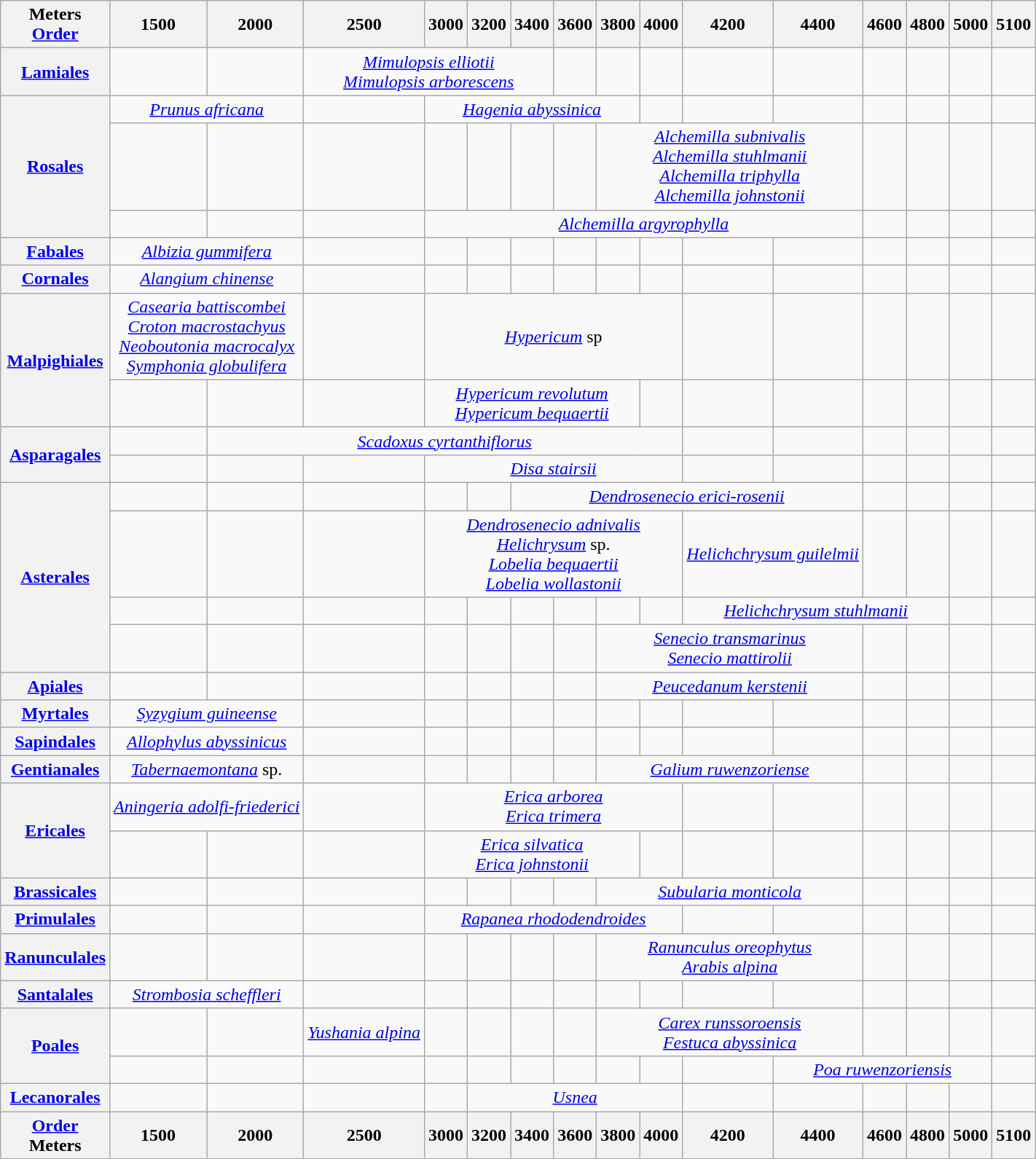<table class="wikitable" style="text-align:center">
<tr style="font-weight:small;">
<th>Meters<br><a href='#'>Order</a></th>
<th>1500</th>
<th>2000</th>
<th>2500</th>
<th>3000</th>
<th>3200</th>
<th>3400</th>
<th>3600</th>
<th>3800</th>
<th>4000</th>
<th>4200</th>
<th>4400</th>
<th>4600</th>
<th>4800</th>
<th>5000</th>
<th>5100</th>
</tr>
<tr>
<th><a href='#'>Lamiales</a></th>
<td></td>
<td></td>
<td colspan="4"><em><a href='#'>Mimulopsis elliotii</a></em><br><em><a href='#'>Mimulopsis arborescens</a></em></td>
<td></td>
<td></td>
<td></td>
<td></td>
<td></td>
<td></td>
<td></td>
<td></td>
<td></td>
</tr>
<tr>
<th rowspan="3"><a href='#'>Rosales</a></th>
<td colspan="2"><em><a href='#'>Prunus africana</a></em></td>
<td></td>
<td colspan="5"><em><a href='#'>Hagenia abyssinica</a></em></td>
<td></td>
<td></td>
<td></td>
<td></td>
<td></td>
<td></td>
</tr>
<tr>
<td></td>
<td></td>
<td></td>
<td></td>
<td></td>
<td></td>
<td></td>
<td colspan="4"><em><a href='#'>Alchemilla subnivalis</a></em><br><em><a href='#'>Alchemilla stuhlmanii</a></em><br><em><a href='#'>Alchemilla triphylla</a></em><br><em><a href='#'>Alchemilla johnstonii</a></em></td>
<td></td>
<td></td>
<td></td>
<td></td>
</tr>
<tr>
<td></td>
<td></td>
<td></td>
<td colspan="8"><em><a href='#'>Alchemilla argyrophylla</a></em></td>
<td></td>
<td></td>
<td></td>
<td></td>
</tr>
<tr>
<th><a href='#'>Fabales</a></th>
<td colspan="2"><em><a href='#'>Albizia gummifera</a></em></td>
<td></td>
<td></td>
<td></td>
<td></td>
<td></td>
<td></td>
<td></td>
<td></td>
<td></td>
<td></td>
<td></td>
<td></td>
<td></td>
</tr>
<tr>
<th><a href='#'>Cornales</a></th>
<td colspan="2"><em><a href='#'>Alangium chinense</a></em></td>
<td></td>
<td></td>
<td></td>
<td></td>
<td></td>
<td></td>
<td></td>
<td></td>
<td></td>
<td></td>
<td></td>
<td></td>
<td></td>
</tr>
<tr>
<th rowspan="2"><a href='#'>Malpighiales</a></th>
<td colspan="2"><em><a href='#'>Casearia battiscombei</a></em><br><em><a href='#'>Croton macrostachyus</a></em><br><em><a href='#'>Neoboutonia macrocalyx</a></em><br><em><a href='#'>Symphonia globulifera</a></em></td>
<td></td>
<td colspan="6"><em><a href='#'>Hypericum</a></em> sp <br></td>
<td></td>
<td></td>
<td></td>
<td></td>
<td></td>
</tr>
<tr>
<td></td>
<td></td>
<td></td>
<td colspan="5"><em><a href='#'>Hypericum revolutum</a></em><br><em><a href='#'>Hypericum bequaertii</a></em></td>
<td></td>
<td></td>
<td></td>
<td></td>
<td></td>
<td></td>
<td></td>
</tr>
<tr>
<th rowspan="2"><a href='#'>Asparagales</a></th>
<td></td>
<td colspan="8"><em><a href='#'>Scadoxus cyrtanthiflorus</a></em></td>
<td></td>
<td></td>
<td></td>
<td></td>
<td></td>
<td></td>
</tr>
<tr>
<td></td>
<td></td>
<td></td>
<td colspan="6"><em><a href='#'>Disa stairsii</a></em></td>
<td></td>
<td></td>
<td></td>
<td></td>
<td></td>
<td></td>
</tr>
<tr>
<th rowspan="4"><a href='#'>Asterales</a></th>
<td></td>
<td></td>
<td></td>
<td></td>
<td></td>
<td colspan="6"><em><a href='#'>Dendrosenecio erici-rosenii</a></em></td>
<td></td>
<td></td>
<td></td>
<td></td>
</tr>
<tr>
<td></td>
<td></td>
<td></td>
<td colspan="6"><em><a href='#'>Dendrosenecio adnivalis</a></em><br><em><a href='#'>Helichrysum</a></em> sp.<br><em><a href='#'>Lobelia bequaertii</a></em><br><em><a href='#'>Lobelia wollastonii</a></em></td>
<td colspan="2"><em><a href='#'>Helichchrysum guilelmii</a></em></td>
<td></td>
<td></td>
<td></td>
</tr>
<tr>
<td></td>
<td></td>
<td></td>
<td></td>
<td></td>
<td></td>
<td></td>
<td></td>
<td></td>
<td colspan="4"><em><a href='#'>Helichchrysum stuhlmanii</a></em></td>
<td></td>
<td></td>
</tr>
<tr>
<td></td>
<td></td>
<td></td>
<td></td>
<td></td>
<td></td>
<td></td>
<td colspan="4"><em><a href='#'>Senecio transmarinus</a></em><br><em><a href='#'>Senecio mattirolii</a></em></td>
<td></td>
<td></td>
<td></td>
<td></td>
</tr>
<tr>
<th><a href='#'>Apiales</a></th>
<td></td>
<td></td>
<td></td>
<td></td>
<td></td>
<td></td>
<td></td>
<td colspan="4"><em><a href='#'>Peucedanum kerstenii</a></em></td>
<td></td>
<td></td>
<td></td>
</tr>
<tr>
<th><a href='#'>Myrtales</a></th>
<td colspan="2"><em><a href='#'>Syzygium guineense</a></em></td>
<td></td>
<td></td>
<td></td>
<td></td>
<td></td>
<td></td>
<td></td>
<td></td>
<td></td>
<td></td>
<td></td>
<td></td>
<td></td>
</tr>
<tr>
<th><a href='#'>Sapindales</a></th>
<td colspan="2"><em><a href='#'>Allophylus abyssinicus</a></em></td>
<td></td>
<td></td>
<td></td>
<td></td>
<td></td>
<td></td>
<td></td>
<td></td>
<td></td>
<td></td>
<td></td>
<td></td>
<td></td>
</tr>
<tr>
<th><a href='#'>Gentianales</a></th>
<td colspan="2"><em><a href='#'>Tabernaemontana</a></em> sp.</td>
<td></td>
<td></td>
<td></td>
<td></td>
<td></td>
<td colspan="4"><em><a href='#'>Galium ruwenzoriense</a></em></td>
<td></td>
<td></td>
<td></td>
<td></td>
</tr>
<tr>
<th rowspan="2"><a href='#'>Ericales</a></th>
<td colspan="2"><em><a href='#'>Aningeria adolfi-friederici</a></em></td>
<td></td>
<td colspan="6"><em><a href='#'>Erica arborea</a></em><br><em><a href='#'>Erica trimera</a></em></td>
<td></td>
<td></td>
<td></td>
<td></td>
<td></td>
</tr>
<tr>
<td></td>
<td></td>
<td></td>
<td colspan="5"><em><a href='#'>Erica silvatica</a></em><br><em><a href='#'>Erica johnstonii</a></em></td>
<td></td>
<td></td>
<td></td>
<td></td>
<td></td>
<td></td>
<td></td>
</tr>
<tr>
<th><a href='#'>Brassicales</a></th>
<td></td>
<td></td>
<td></td>
<td></td>
<td></td>
<td></td>
<td></td>
<td colspan="4"><em><a href='#'>Subularia monticola</a></em></td>
<td></td>
<td></td>
<td></td>
<td></td>
</tr>
<tr>
<th><a href='#'>Primulales</a></th>
<td></td>
<td></td>
<td></td>
<td colspan="6"><em><a href='#'>Rapanea rhododendroides</a></em></td>
<td></td>
<td></td>
<td></td>
<td></td>
<td></td>
</tr>
<tr>
<th><a href='#'>Ranunculales</a></th>
<td></td>
<td></td>
<td></td>
<td></td>
<td></td>
<td></td>
<td></td>
<td colspan="4"><em><a href='#'>Ranunculus oreophytus</a></em><br><em><a href='#'>Arabis alpina</a></em></td>
<td></td>
<td></td>
<td></td>
<td></td>
</tr>
<tr>
<th><a href='#'>Santalales</a></th>
<td colspan="2"><em><a href='#'>Strombosia scheffleri</a></em></td>
<td></td>
<td></td>
<td></td>
<td></td>
<td></td>
<td></td>
<td></td>
<td></td>
<td></td>
<td></td>
<td></td>
<td></td>
<td></td>
</tr>
<tr>
<th rowspan="2"><a href='#'>Poales</a></th>
<td></td>
<td></td>
<td><em><a href='#'>Yushania alpina</a></em></td>
<td></td>
<td></td>
<td></td>
<td></td>
<td colspan="4"><em><a href='#'>Carex runssoroensis</a></em><br><em><a href='#'>Festuca abyssinica</a></em></td>
<td></td>
<td></td>
<td></td>
</tr>
<tr>
<td></td>
<td></td>
<td></td>
<td></td>
<td></td>
<td></td>
<td></td>
<td></td>
<td></td>
<td></td>
<td colspan="4"><em><a href='#'>Poa ruwenzoriensis</a></em></td>
<td></td>
</tr>
<tr>
<th><a href='#'>Lecanorales</a></th>
<td></td>
<td></td>
<td></td>
<td></td>
<td colspan="5"><em><a href='#'>Usnea</a></em></td>
<td></td>
<td></td>
<td></td>
<td></td>
<td></td>
<td></td>
</tr>
<tr>
<th><a href='#'>Order</a><br>Meters</th>
<th>1500</th>
<th>2000</th>
<th>2500</th>
<th>3000</th>
<th>3200</th>
<th>3400</th>
<th>3600</th>
<th>3800</th>
<th>4000</th>
<th>4200</th>
<th>4400</th>
<th>4600</th>
<th>4800</th>
<th>5000</th>
<th>5100</th>
</tr>
</table>
